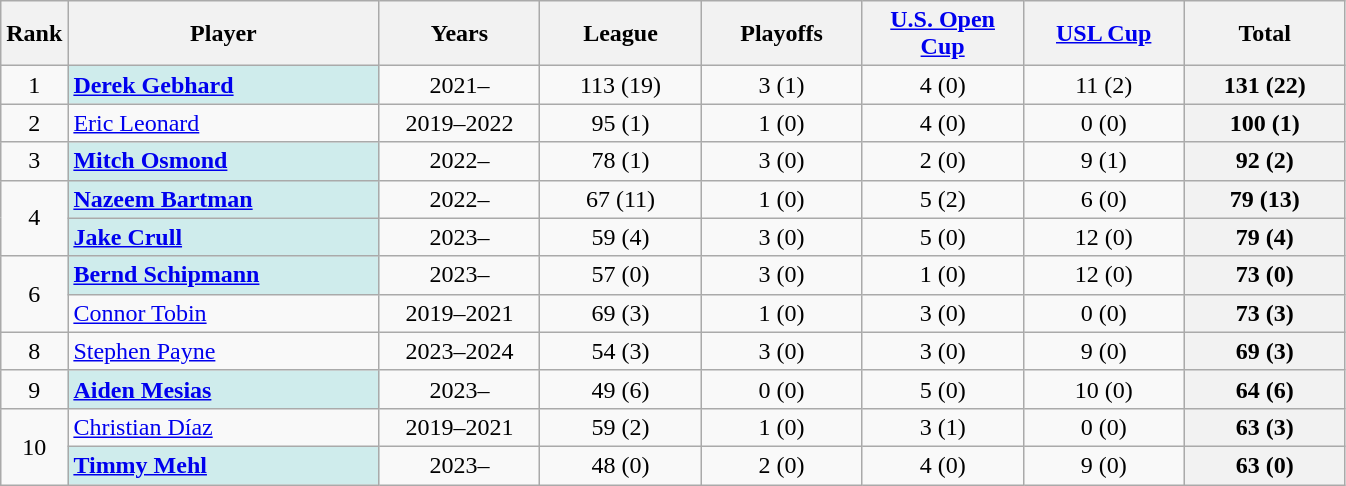<table class="sortable wikitable" style="text-align:center;">
<tr>
<th>Rank</th>
<th style="width:200px;">Player</th>
<th style="width:100px;">Years</th>
<th style="width:100px;">League</th>
<th style="width:100px;">Playoffs</th>
<th style="width:100px;"><a href='#'>U.S. Open Cup</a></th>
<th style="width:100px;"><a href='#'>USL Cup</a></th>
<th style="width:100px;">Total</th>
</tr>
<tr>
<td>1</td>
<td align="left" data-sort-value="Gebhard, Derek" style="background:#cfecec; font-weight:bold;"> <a href='#'>Derek Gebhard</a></td>
<td>2021–</td>
<td>113 (19)</td>
<td>3 (1)</td>
<td>4 (0)</td>
<td>11 (2)</td>
<th>131 (22)</th>
</tr>
<tr>
<td>2</td>
<td align="left" data-sort-value="Leonard, Eric"> <a href='#'>Eric Leonard</a></td>
<td>2019–2022</td>
<td>95 (1)</td>
<td>1 (0)</td>
<td>4 (0)</td>
<td>0 (0)</td>
<th>100 (1)</th>
</tr>
<tr>
<td>3</td>
<td align="left" data-sort-value="Osmond, Mitch" style="background:#cfecec; font-weight:bold;"> <a href='#'>Mitch Osmond</a></td>
<td>2022–</td>
<td>78 (1)</td>
<td>3 (0)</td>
<td>2 (0)</td>
<td>9 (1)</td>
<th>92 (2)</th>
</tr>
<tr>
<td rowspan="2">4</td>
<td align="left" data-sort-value="Bartman, Nazeem" style="background:#cfecec; font-weight:bold;"> <a href='#'>Nazeem Bartman</a></td>
<td>2022–</td>
<td>67 (11)</td>
<td>1 (0)</td>
<td>5 (2)</td>
<td>6 (0)</td>
<th>79 (13)</th>
</tr>
<tr>
<td align="left" data-sort-value="Crull, Jake" style="background:#cfecec; font-weight:bold;"> <a href='#'>Jake Crull</a></td>
<td>2023–</td>
<td>59 (4)</td>
<td>3 (0)</td>
<td>5 (0)</td>
<td>12 (0)</td>
<th>79 (4)</th>
</tr>
<tr>
<td rowspan="2">6</td>
<td align="left" data-sort-value="Schipmann, Bernd" style="background:#cfecec; font-weight:bold;"> <a href='#'>Bernd Schipmann</a></td>
<td>2023–</td>
<td>57 (0)</td>
<td>3 (0)</td>
<td>1 (0)</td>
<td>12 (0)</td>
<th>73 (0)</th>
</tr>
<tr>
<td align="left" data-sort-value="Tobin, Connor"> <a href='#'>Connor Tobin</a></td>
<td>2019–2021</td>
<td>69 (3)</td>
<td>1 (0)</td>
<td>3 (0)</td>
<td>0 (0)</td>
<th>73 (3)</th>
</tr>
<tr>
<td>8</td>
<td align="left" data-sort-value="Payne, Stephen"> <a href='#'>Stephen Payne</a></td>
<td>2023–2024</td>
<td>54 (3)</td>
<td>3 (0)</td>
<td>3 (0)</td>
<td>9 (0)</td>
<th>69 (3)</th>
</tr>
<tr>
<td>9</td>
<td align="left" data-sort-value="Mesias, Aiden" style="background:#cfecec; font-weight:bold;"> <a href='#'>Aiden Mesias</a></td>
<td>2023–</td>
<td>49 (6)</td>
<td>0 (0)</td>
<td>5 (0)</td>
<td>10 (0)</td>
<th>64 (6)</th>
</tr>
<tr>
<td rowspan="2">10</td>
<td align="left" data-sort-value="Diaz, Christian"> <a href='#'>Christian Díaz</a></td>
<td>2019–2021</td>
<td>59 (2)</td>
<td>1 (0)</td>
<td>3 (1)</td>
<td>0 (0)</td>
<th>63 (3)</th>
</tr>
<tr>
<td align="left" data-sort-value="Mehl, Timmy" style="background:#cfecec; font-weight:bold;"> <a href='#'>Timmy Mehl</a></td>
<td>2023–</td>
<td>48 (0)</td>
<td>2 (0)</td>
<td>4 (0)</td>
<td>9 (0)</td>
<th>63 (0)</th>
</tr>
</table>
